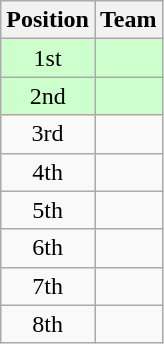<table class="wikitable">
<tr>
<th width=>Position</th>
<th width=>Team</th>
</tr>
<tr style="background:#cfc">
<td style="text-align:center">1st</td>
<td></td>
</tr>
<tr style="background:#cfc">
<td style="text-align:center">2nd</td>
<td></td>
</tr>
<tr>
<td style="text-align:center">3rd</td>
<td></td>
</tr>
<tr>
<td style="text-align:center">4th</td>
<td></td>
</tr>
<tr>
<td style="text-align:center">5th</td>
<td></td>
</tr>
<tr>
<td style="text-align:center">6th</td>
<td></td>
</tr>
<tr>
<td style="text-align:center">7th</td>
<td></td>
</tr>
<tr>
<td style="text-align:center">8th</td>
<td></td>
</tr>
</table>
